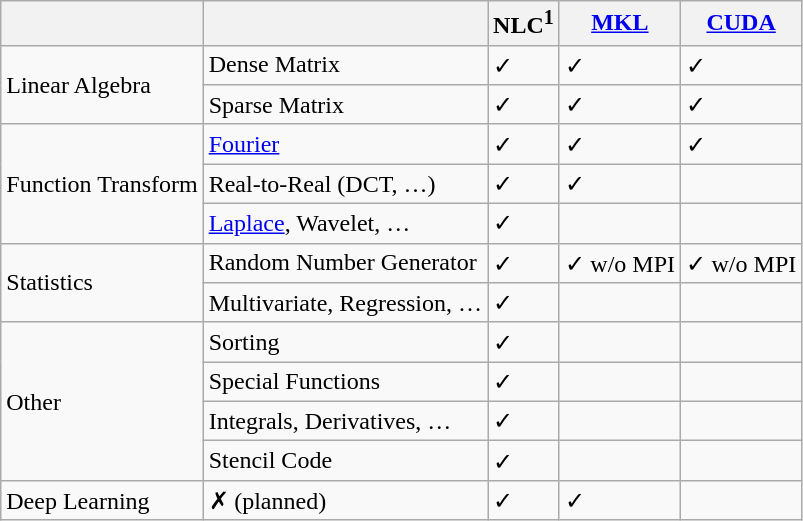<table class="wikitable">
<tr>
<th></th>
<th></th>
<th>NLC<sup>1</sup></th>
<th><a href='#'>MKL</a></th>
<th><a href='#'>CUDA</a></th>
</tr>
<tr>
<td rowspan=2>Linear Algebra</td>
<td>Dense Matrix</td>
<td>✓</td>
<td>✓</td>
<td>✓</td>
</tr>
<tr>
<td>Sparse Matrix</td>
<td>✓</td>
<td>✓</td>
<td>✓</td>
</tr>
<tr>
<td rowspan=3>Function Transform</td>
<td><a href='#'>Fourier</a></td>
<td>✓</td>
<td>✓</td>
<td>✓</td>
</tr>
<tr>
<td>Real-to-Real (DCT, …)</td>
<td>✓</td>
<td>✓</td>
<td></td>
</tr>
<tr>
<td><a href='#'>Laplace</a>, Wavelet, …</td>
<td>✓</td>
<td></td>
<td></td>
</tr>
<tr>
<td rowspan=2>Statistics</td>
<td>Random Number Generator</td>
<td>✓</td>
<td>✓ w/o MPI</td>
<td>✓ w/o MPI</td>
</tr>
<tr>
<td>Multivariate, Regression, …</td>
<td>✓</td>
<td></td>
<td></td>
</tr>
<tr>
<td rowspan=4>Other</td>
<td>Sorting</td>
<td>✓</td>
<td></td>
<td></td>
</tr>
<tr>
<td>Special Functions</td>
<td>✓</td>
<td></td>
<td></td>
</tr>
<tr>
<td>Integrals, Derivatives, …</td>
<td>✓</td>
<td></td>
<td></td>
</tr>
<tr>
<td>Stencil Code</td>
<td>✓</td>
<td></td>
<td></td>
</tr>
<tr>
<td>Deep Learning</td>
<td>✗ (planned)</td>
<td>✓</td>
<td>✓</td>
</tr>
</table>
